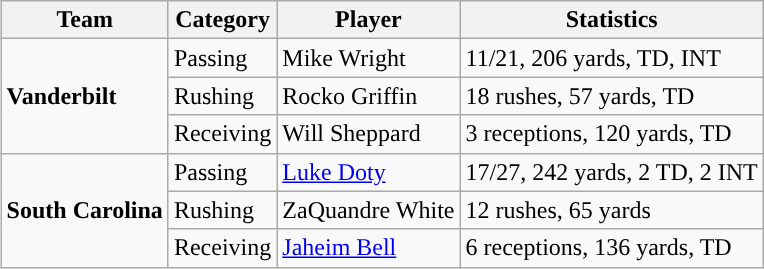<table class="wikitable" style="float: right;">
<tr>
<th>Team</th>
<th>Category</th>
<th>Player</th>
<th>Statistics</th>
</tr>
<tr>
<td rowspan=3><strong>Vanderbilt</strong></td>
<td>Passing</td>
<td>Mike Wright</td>
<td>11/21, 206 yards, TD, INT</td>
</tr>
<tr>
<td>Rushing</td>
<td>Rocko Griffin</td>
<td>18 rushes, 57 yards, TD</td>
</tr>
<tr>
<td>Receiving</td>
<td>Will Sheppard</td>
<td>3 receptions, 120 yards, TD</td>
</tr>
<tr>
<td rowspan=3><strong>South Carolina</strong></td>
<td>Passing</td>
<td><a href='#'>Luke Doty</a></td>
<td>17/27, 242 yards, 2 TD, 2 INT</td>
</tr>
<tr>
<td>Rushing</td>
<td>ZaQuandre White</td>
<td>12 rushes, 65 yards</td>
</tr>
<tr>
<td>Receiving</td>
<td><a href='#'>Jaheim Bell</a></td>
<td>6 receptions, 136 yards, TD</td>
</tr>
</table>
